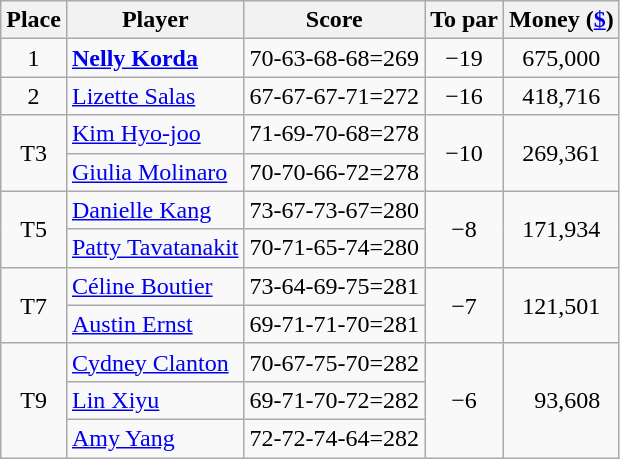<table class="wikitable">
<tr>
<th>Place</th>
<th>Player</th>
<th>Score</th>
<th>To par</th>
<th>Money (<a href='#'>$</a>)</th>
</tr>
<tr>
<td align=center>1</td>
<td> <strong><a href='#'>Nelly Korda</a></strong></td>
<td>70-63-68-68=269</td>
<td align=center>−19</td>
<td align=center>675,000</td>
</tr>
<tr>
<td align=center>2</td>
<td> <a href='#'>Lizette Salas</a></td>
<td>67-67-67-71=272</td>
<td align=center>−16</td>
<td align=center>418,716</td>
</tr>
<tr>
<td rowspan=2 align=center>T3</td>
<td> <a href='#'>Kim Hyo-joo</a></td>
<td>71-69-70-68=278</td>
<td rowspan=2 align=center>−10</td>
<td rowspan=2 align=center>269,361</td>
</tr>
<tr>
<td> <a href='#'>Giulia Molinaro</a></td>
<td>70-70-66-72=278</td>
</tr>
<tr>
<td rowspan=2 align=center>T5</td>
<td> <a href='#'>Danielle Kang</a></td>
<td>73-67-73-67=280</td>
<td rowspan=2 align=center>−8</td>
<td rowspan=2 align=center>171,934</td>
</tr>
<tr>
<td> <a href='#'>Patty Tavatanakit</a></td>
<td>70-71-65-74=280</td>
</tr>
<tr>
<td rowspan=2 align=center>T7</td>
<td> <a href='#'>Céline Boutier</a></td>
<td>73-64-69-75=281</td>
<td rowspan=2 align=center>−7</td>
<td rowspan=2 align=center>121,501</td>
</tr>
<tr>
<td> <a href='#'>Austin Ernst</a></td>
<td>69-71-71-70=281</td>
</tr>
<tr>
<td rowspan=3 align=center>T9</td>
<td> <a href='#'>Cydney Clanton</a></td>
<td>70-67-75-70=282</td>
<td rowspan=3 align=center>−6</td>
<td rowspan=3 align=center>  93,608</td>
</tr>
<tr>
<td> <a href='#'>Lin Xiyu</a></td>
<td>69-71-70-72=282</td>
</tr>
<tr>
<td> <a href='#'>Amy Yang</a></td>
<td>72-72-74-64=282</td>
</tr>
</table>
